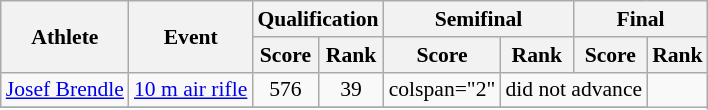<table class="wikitable" style="font-size:90%">
<tr>
<th rowspan="2">Athlete</th>
<th rowspan="2">Event</th>
<th colspan="2">Qualification</th>
<th colspan="2">Semifinal</th>
<th colspan="2">Final</th>
</tr>
<tr>
<th>Score</th>
<th>Rank</th>
<th>Score</th>
<th>Rank</th>
<th>Score</th>
<th>Rank</th>
</tr>
<tr>
<td><a href='#'>Josef Brendle</a></td>
<td><a href='#'>10 m air rifle</a></td>
<td align="center">576</td>
<td align="center">39</td>
<td>colspan="2" </td>
<td colspan="2"  align="center">did not advance</td>
</tr>
<tr>
</tr>
</table>
